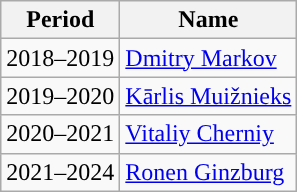<table class="wikitable">
<tr>
<th>Period</th>
<th>Name</th>
</tr>
<tr>
<td>2018–2019</td>
<td> <a href='#'>Dmitry Markov</a></td>
</tr>
<tr>
<td>2019–2020</td>
<td> <a href='#'>Kārlis Muižnieks</a></td>
</tr>
<tr>
<td>2020–2021</td>
<td> <a href='#'>Vitaliy Cherniy</a></td>
</tr>
<tr>
<td>2021–2024</td>
<td> <a href='#'>Ronen Ginzburg</a></td>
</tr>
</table>
